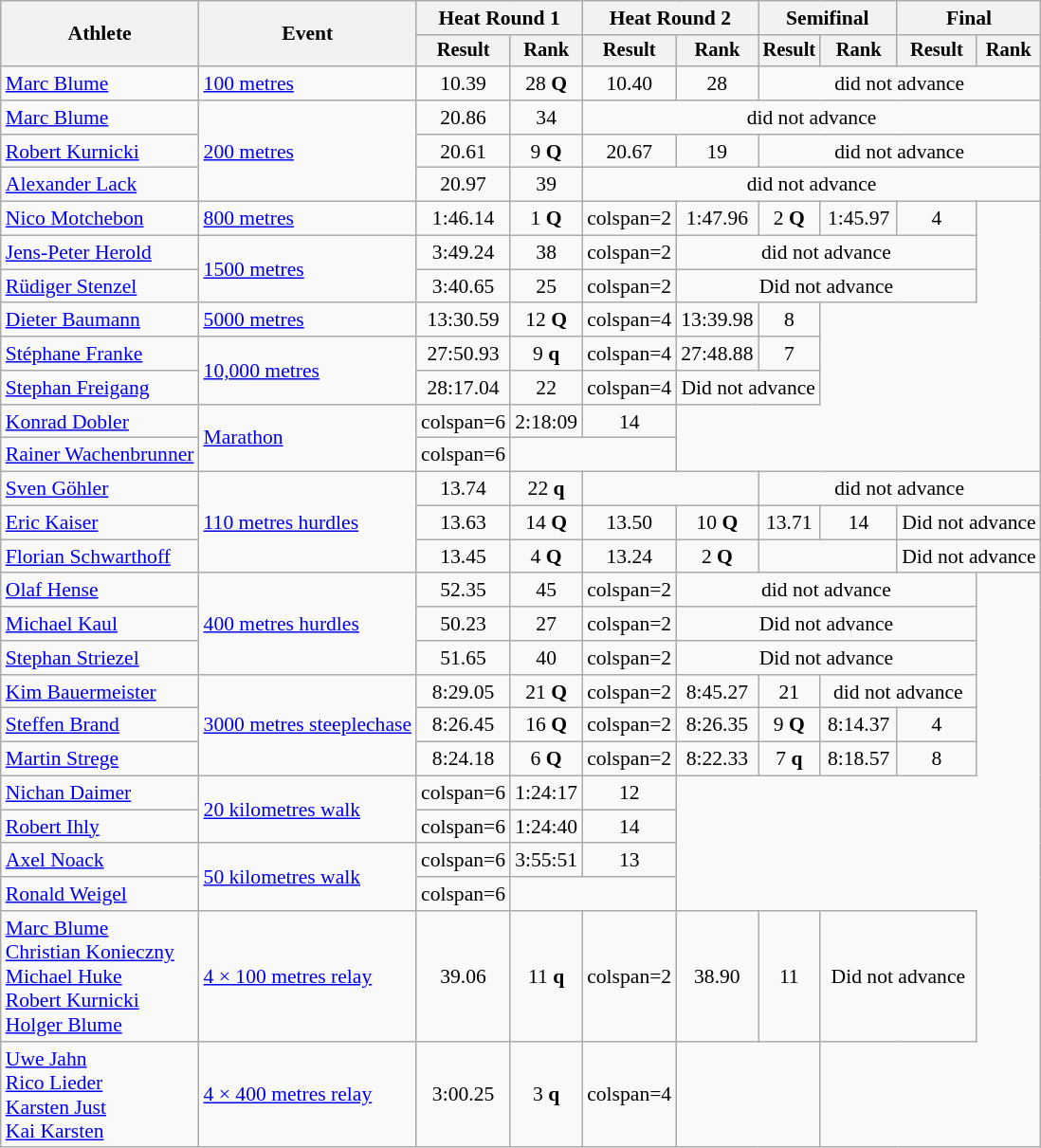<table class=wikitable style=font-size:90%>
<tr>
<th rowspan=2>Athlete</th>
<th rowspan=2>Event</th>
<th colspan=2>Heat Round 1</th>
<th colspan=2>Heat Round 2</th>
<th colspan=2>Semifinal</th>
<th colspan=2>Final</th>
</tr>
<tr style=font-size:95%>
<th>Result</th>
<th>Rank</th>
<th>Result</th>
<th>Rank</th>
<th>Result</th>
<th>Rank</th>
<th>Result</th>
<th>Rank</th>
</tr>
<tr align=center>
<td align=left><a href='#'>Marc Blume</a></td>
<td align=left><a href='#'>100 metres</a></td>
<td>10.39</td>
<td>28 <strong>Q</strong></td>
<td>10.40</td>
<td>28</td>
<td colspan=4>did not advance</td>
</tr>
<tr align=center>
<td align=left><a href='#'>Marc Blume</a></td>
<td align=left rowspan=3><a href='#'>200 metres</a></td>
<td>20.86</td>
<td>34</td>
<td colspan=6>did not advance</td>
</tr>
<tr align=center>
<td align=left><a href='#'>Robert Kurnicki</a></td>
<td>20.61</td>
<td>9 <strong>Q</strong></td>
<td>20.67</td>
<td>19</td>
<td colspan=4>did not advance</td>
</tr>
<tr align=center>
<td align=left><a href='#'>Alexander Lack</a></td>
<td>20.97</td>
<td>39</td>
<td colspan=6>did not advance</td>
</tr>
<tr align=center>
<td align=left><a href='#'>Nico Motchebon</a></td>
<td align=left><a href='#'>800 metres</a></td>
<td>1:46.14</td>
<td>1 <strong>Q</strong></td>
<td>colspan=2</td>
<td>1:47.96</td>
<td>2 <strong>Q</strong></td>
<td>1:45.97</td>
<td>4</td>
</tr>
<tr align=center>
<td align=left><a href='#'>Jens-Peter Herold</a></td>
<td align=left rowspan=2><a href='#'>1500 metres</a></td>
<td>3:49.24</td>
<td>38</td>
<td>colspan=2</td>
<td colspan=4>did not advance</td>
</tr>
<tr align=center>
<td align=left><a href='#'>Rüdiger Stenzel</a></td>
<td>3:40.65</td>
<td>25</td>
<td>colspan=2</td>
<td colspan=4>Did not advance</td>
</tr>
<tr align=center>
<td align=left><a href='#'>Dieter Baumann</a></td>
<td align=left><a href='#'>5000 metres</a></td>
<td>13:30.59</td>
<td>12 <strong>Q</strong></td>
<td>colspan=4</td>
<td>13:39.98</td>
<td>8</td>
</tr>
<tr align=center>
<td align=left><a href='#'>Stéphane Franke</a></td>
<td align=left rowspan=2><a href='#'>10,000 metres</a></td>
<td>27:50.93</td>
<td>9 <strong>q</strong></td>
<td>colspan=4</td>
<td>27:48.88</td>
<td>7</td>
</tr>
<tr align=center>
<td align=left><a href='#'>Stephan Freigang</a></td>
<td>28:17.04</td>
<td>22</td>
<td>colspan=4</td>
<td colspan=2>Did not advance</td>
</tr>
<tr align=center>
<td align=left><a href='#'>Konrad Dobler</a></td>
<td align=left rowspan=2><a href='#'>Marathon</a></td>
<td>colspan=6</td>
<td>2:18:09</td>
<td>14</td>
</tr>
<tr align=center>
<td align=left><a href='#'>Rainer Wachenbrunner</a></td>
<td>colspan=6</td>
<td colspan=2></td>
</tr>
<tr align=center>
<td align=left><a href='#'>Sven Göhler</a></td>
<td align=left rowspan=3><a href='#'>110 metres hurdles</a></td>
<td>13.74</td>
<td>22 <strong>q</strong></td>
<td colspan=2></td>
<td colspan=4>did not advance</td>
</tr>
<tr align=center>
<td align=left><a href='#'>Eric Kaiser</a></td>
<td>13.63</td>
<td>14 <strong>Q</strong></td>
<td>13.50</td>
<td>10 <strong>Q</strong></td>
<td>13.71</td>
<td>14</td>
<td colspan=2>Did not advance</td>
</tr>
<tr align=center>
<td align=left><a href='#'>Florian Schwarthoff</a></td>
<td>13.45</td>
<td>4 <strong>Q</strong></td>
<td>13.24</td>
<td>2 <strong>Q</strong></td>
<td colspan=2></td>
<td colspan=2>Did not advance</td>
</tr>
<tr align=center>
<td align=left><a href='#'>Olaf Hense</a></td>
<td align=left rowspan=3><a href='#'>400 metres hurdles</a></td>
<td>52.35</td>
<td>45</td>
<td>colspan=2</td>
<td colspan=4>did not advance</td>
</tr>
<tr align=center>
<td align=left><a href='#'>Michael Kaul</a></td>
<td>50.23</td>
<td>27</td>
<td>colspan=2</td>
<td colspan=4>Did not advance</td>
</tr>
<tr align=center>
<td align=left><a href='#'>Stephan Striezel</a></td>
<td>51.65</td>
<td>40</td>
<td>colspan=2</td>
<td colspan=4>Did not advance</td>
</tr>
<tr align=center>
<td align=left><a href='#'>Kim Bauermeister</a></td>
<td align=left rowspan=3><a href='#'>3000 metres steeplechase</a></td>
<td>8:29.05</td>
<td>21 <strong>Q</strong></td>
<td>colspan=2</td>
<td>8:45.27</td>
<td>21</td>
<td colspan=2>did not advance</td>
</tr>
<tr align=center>
<td align=left><a href='#'>Steffen Brand</a></td>
<td>8:26.45</td>
<td>16 <strong>Q</strong></td>
<td>colspan=2</td>
<td>8:26.35</td>
<td>9 <strong>Q</strong></td>
<td>8:14.37</td>
<td>4</td>
</tr>
<tr align=center>
<td align=left><a href='#'>Martin Strege</a></td>
<td>8:24.18</td>
<td>6 <strong>Q</strong></td>
<td>colspan=2</td>
<td>8:22.33</td>
<td>7 <strong>q</strong></td>
<td>8:18.57</td>
<td>8</td>
</tr>
<tr align=center>
<td align=left><a href='#'>Nichan Daimer</a></td>
<td align=left rowspan=2><a href='#'>20 kilometres walk</a></td>
<td>colspan=6</td>
<td>1:24:17</td>
<td>12</td>
</tr>
<tr align=center>
<td align=left><a href='#'>Robert Ihly</a></td>
<td>colspan=6</td>
<td>1:24:40</td>
<td>14</td>
</tr>
<tr align=center>
<td align=left><a href='#'>Axel Noack</a></td>
<td align=left rowspan=2><a href='#'>50 kilometres walk</a></td>
<td>colspan=6</td>
<td>3:55:51</td>
<td>13</td>
</tr>
<tr align=center>
<td align=left><a href='#'>Ronald Weigel</a></td>
<td>colspan=6</td>
<td colspan=2></td>
</tr>
<tr align=center>
<td align=left><a href='#'>Marc Blume</a><br><a href='#'>Christian Konieczny</a><br><a href='#'>Michael Huke</a><br><a href='#'>Robert Kurnicki</a><br><a href='#'>Holger Blume</a></td>
<td align=left><a href='#'>4 × 100 metres relay</a></td>
<td>39.06</td>
<td>11 <strong>q</strong></td>
<td>colspan=2</td>
<td>38.90</td>
<td>11</td>
<td colspan=2>Did not advance</td>
</tr>
<tr align=center>
<td align=left><a href='#'>Uwe Jahn</a><br><a href='#'>Rico Lieder</a><br><a href='#'>Karsten Just</a><br><a href='#'>Kai Karsten</a></td>
<td align=left><a href='#'>4 × 400 metres relay</a></td>
<td>3:00.25</td>
<td>3 <strong>q</strong></td>
<td>colspan=4</td>
<td colspan=2></td>
</tr>
</table>
